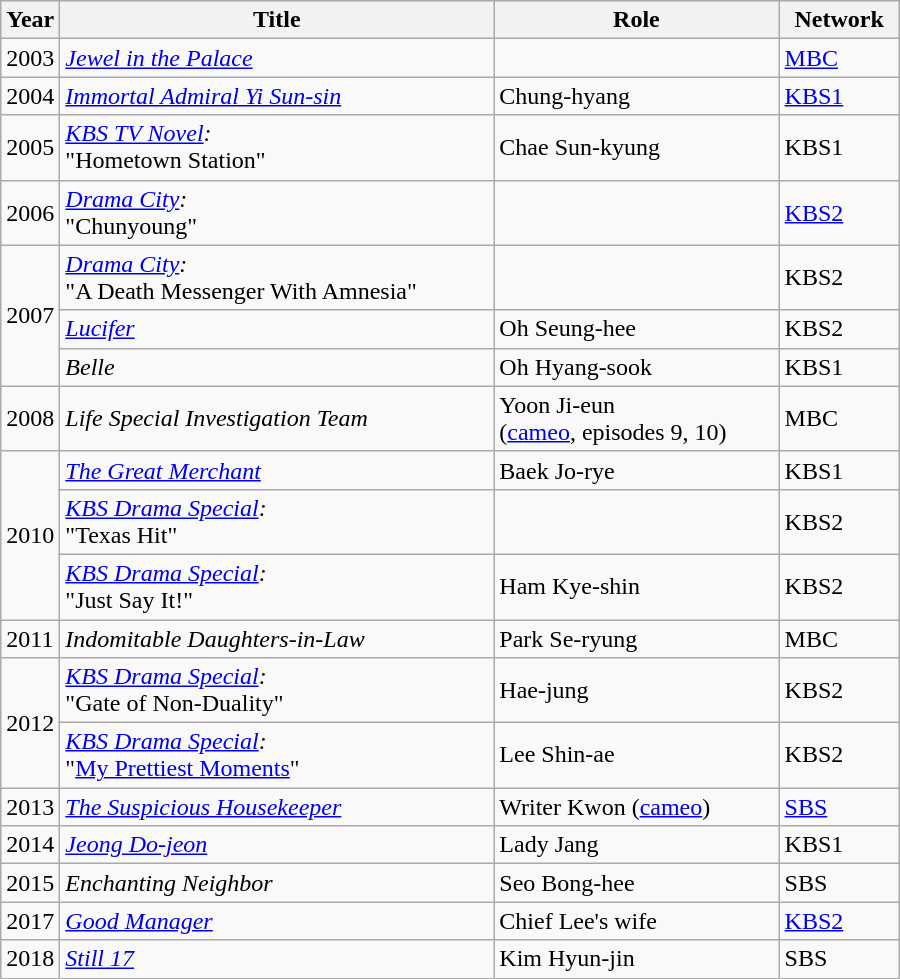<table class="wikitable" style="width:600px">
<tr>
<th width=10>Year</th>
<th>Title</th>
<th>Role</th>
<th>Network</th>
</tr>
<tr>
<td>2003</td>
<td><em><a href='#'>Jewel in the Palace</a></em></td>
<td></td>
<td><a href='#'>MBC</a></td>
</tr>
<tr>
<td>2004</td>
<td><em><a href='#'>Immortal Admiral Yi Sun-sin</a></em></td>
<td>Chung-hyang</td>
<td><a href='#'>KBS1</a></td>
</tr>
<tr>
<td>2005</td>
<td><em><a href='#'>KBS TV Novel</a>:</em><br>"Hometown Station"</td>
<td>Chae Sun-kyung</td>
<td>KBS1</td>
</tr>
<tr>
<td>2006</td>
<td><em><a href='#'>Drama City</a>:</em><br>"Chunyoung"</td>
<td></td>
<td><a href='#'>KBS2</a></td>
</tr>
<tr>
<td rowspan=3>2007</td>
<td><em><a href='#'>Drama City</a>:</em><br>"A Death Messenger With Amnesia"</td>
<td></td>
<td>KBS2</td>
</tr>
<tr>
<td><em><a href='#'>Lucifer</a></em></td>
<td>Oh Seung-hee</td>
<td>KBS2</td>
</tr>
<tr>
<td><em>Belle</em></td>
<td>Oh Hyang-sook</td>
<td>KBS1</td>
</tr>
<tr>
<td>2008</td>
<td><em>Life Special Investigation Team</em></td>
<td>Yoon Ji-eun <br> (<a href='#'>cameo</a>, episodes 9, 10)</td>
<td>MBC</td>
</tr>
<tr>
<td rowspan=3>2010</td>
<td><em><a href='#'>The Great Merchant</a></em></td>
<td>Baek Jo-rye</td>
<td>KBS1</td>
</tr>
<tr>
<td><em><a href='#'>KBS Drama Special</a>:</em><br>"Texas Hit"</td>
<td></td>
<td>KBS2</td>
</tr>
<tr>
<td><em><a href='#'>KBS Drama Special</a>:</em><br>"Just Say It!"</td>
<td>Ham Kye-shin</td>
<td>KBS2</td>
</tr>
<tr>
<td>2011</td>
<td><em>Indomitable Daughters-in-Law</em></td>
<td>Park Se-ryung</td>
<td>MBC</td>
</tr>
<tr>
<td rowspan=2>2012</td>
<td><em><a href='#'>KBS Drama Special</a>:</em><br>"Gate of Non-Duality"</td>
<td>Hae-jung</td>
<td>KBS2</td>
</tr>
<tr>
<td><em><a href='#'>KBS Drama Special</a>:</em><br>"<a href='#'>My Prettiest Moments</a>"</td>
<td>Lee Shin-ae</td>
<td>KBS2</td>
</tr>
<tr>
<td>2013</td>
<td><em><a href='#'>The Suspicious Housekeeper</a></em></td>
<td>Writer Kwon (<a href='#'>cameo</a>)</td>
<td><a href='#'>SBS</a></td>
</tr>
<tr>
<td>2014</td>
<td><em><a href='#'>Jeong Do-jeon</a></em></td>
<td>Lady Jang</td>
<td>KBS1</td>
</tr>
<tr>
<td>2015</td>
<td><em>Enchanting Neighbor</em></td>
<td>Seo Bong-hee</td>
<td>SBS</td>
</tr>
<tr>
<td>2017</td>
<td><em><a href='#'>Good Manager</a></em></td>
<td>Chief Lee's wife</td>
<td><a href='#'>KBS2</a></td>
</tr>
<tr>
<td>2018</td>
<td><em><a href='#'>Still 17</a></em></td>
<td>Kim Hyun-jin</td>
<td>SBS</td>
</tr>
</table>
